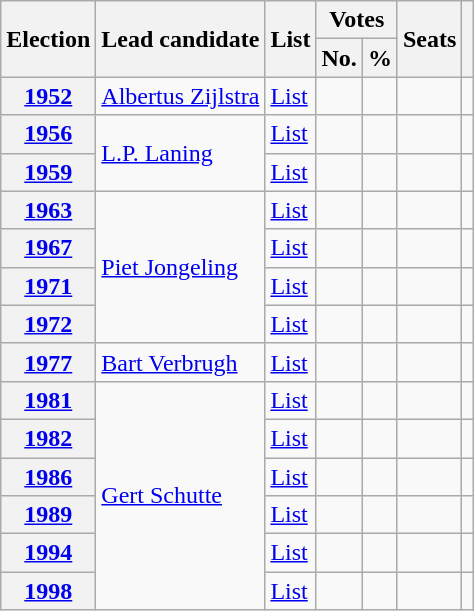<table class="wikitable" style="text-align:right">
<tr>
<th rowspan=2 scope="col">Election</th>
<th rowspan=2 scope="col">Lead candidate</th>
<th rowspan=2 scope="col">List</th>
<th colspan=2 scope="col">Votes</th>
<th rowspan=2 scope="col">Seats</th>
<th scope="col" rowspan=2 class="unsortable"></th>
</tr>
<tr>
<th>No.</th>
<th>%</th>
</tr>
<tr>
<th scope="row"><a href='#'>1952</a></th>
<td align="left"><a href='#'>Albertus Zijlstra</a></td>
<td align="left"><a href='#'>List</a></td>
<td></td>
<td></td>
<td></td>
<td align="left"></td>
</tr>
<tr>
<th scope="row"><a href='#'>1956</a></th>
<td align="left" rowspan="2"><a href='#'>L.P. Laning</a></td>
<td align="left"><a href='#'>List</a></td>
<td></td>
<td></td>
<td></td>
<td align="left"></td>
</tr>
<tr>
<th scope="row"><a href='#'>1959</a></th>
<td align="left"><a href='#'>List</a></td>
<td></td>
<td></td>
<td></td>
<td align="left"></td>
</tr>
<tr>
<th scope="row"><a href='#'>1963</a></th>
<td align="left" rowspan="4"><a href='#'>Piet Jongeling</a></td>
<td align="left"><a href='#'>List</a></td>
<td></td>
<td></td>
<td></td>
<td align="left"></td>
</tr>
<tr>
<th scope="row"><a href='#'>1967</a></th>
<td align="left"><a href='#'>List</a></td>
<td></td>
<td></td>
<td></td>
<td align="left"></td>
</tr>
<tr>
<th scope="row"><a href='#'>1971</a></th>
<td align="left"><a href='#'>List</a></td>
<td></td>
<td></td>
<td></td>
<td align="left"></td>
</tr>
<tr>
<th scope="row"><a href='#'>1972</a></th>
<td align="left"><a href='#'>List</a></td>
<td></td>
<td></td>
<td></td>
<td align="left"></td>
</tr>
<tr>
<th scope="row"><a href='#'>1977</a></th>
<td align="left"><a href='#'>Bart Verbrugh</a></td>
<td align="left"><a href='#'>List</a></td>
<td></td>
<td></td>
<td></td>
<td align="left"></td>
</tr>
<tr>
<th scope="row"><a href='#'>1981</a></th>
<td align="left" rowspan="6"><a href='#'>Gert Schutte</a></td>
<td align="left"><a href='#'>List</a></td>
<td></td>
<td></td>
<td></td>
<td align="left"></td>
</tr>
<tr>
<th scope="row"><a href='#'>1982</a></th>
<td align="left"><a href='#'>List</a></td>
<td></td>
<td></td>
<td></td>
<td align="left"></td>
</tr>
<tr>
<th scope="row"><a href='#'>1986</a></th>
<td align="left"><a href='#'>List</a></td>
<td></td>
<td></td>
<td></td>
<td align="left"></td>
</tr>
<tr>
<th scope="row"><a href='#'>1989</a></th>
<td align="left"><a href='#'>List</a></td>
<td></td>
<td></td>
<td></td>
<td align="left"></td>
</tr>
<tr>
<th scope="row"><a href='#'>1994</a></th>
<td align="left"><a href='#'>List</a></td>
<td></td>
<td></td>
<td></td>
<td align="left"></td>
</tr>
<tr>
<th scope="row"><a href='#'>1998</a></th>
<td align="left"><a href='#'>List</a></td>
<td></td>
<td></td>
<td></td>
<td align="left"></td>
</tr>
</table>
